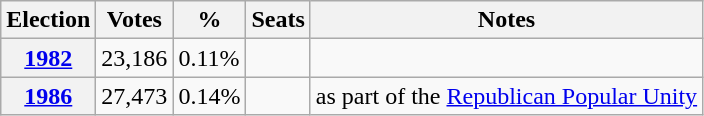<table class="wikitable">
<tr>
<th>Election</th>
<th>Votes</th>
<th>%</th>
<th>Seats</th>
<th>Notes</th>
</tr>
<tr>
<th><a href='#'>1982</a></th>
<td>23,186</td>
<td>0.11%</td>
<td></td>
<td></td>
</tr>
<tr>
<th><a href='#'>1986</a></th>
<td>27,473</td>
<td>0.14%</td>
<td></td>
<td>as part of the <a href='#'>Republican Popular Unity</a></td>
</tr>
</table>
